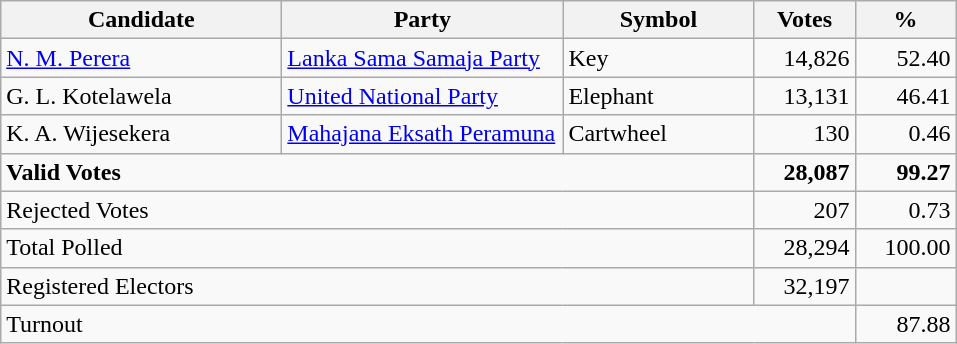<table class="wikitable" border="1" style="text-align:right;">
<tr>
<th align=left width="180">Candidate</th>
<th align=left width="180">Party</th>
<th align=left width="120">Symbol</th>
<th align=left width="60">Votes</th>
<th align=left width="60">%</th>
</tr>
<tr>
<td align=left><a href='#'>N. M. Perera</a></td>
<td align=left><a href='#'>Lanka Sama Samaja Party</a></td>
<td align=left>Key</td>
<td>14,826</td>
<td>52.40</td>
</tr>
<tr>
<td align=left>G. L. Kotelawela</td>
<td align=left><a href='#'>United National Party</a></td>
<td align=left>Elephant</td>
<td>13,131</td>
<td>46.41</td>
</tr>
<tr>
<td align=left>K. A. Wijesekera</td>
<td align=left><a href='#'>Mahajana Eksath Peramuna</a></td>
<td align=left>Cartwheel</td>
<td>130</td>
<td>0.46</td>
</tr>
<tr>
<td align=left colspan=3><strong>Valid Votes</strong></td>
<td><strong>28,087</strong></td>
<td><strong>99.27</strong></td>
</tr>
<tr>
<td align=left colspan=3>Rejected Votes</td>
<td>207</td>
<td>0.73</td>
</tr>
<tr>
<td align=left colspan=3>Total Polled</td>
<td>28,294</td>
<td>100.00</td>
</tr>
<tr>
<td align=left colspan=3>Registered Electors</td>
<td>32,197</td>
<td></td>
</tr>
<tr>
<td align=left colspan=4>Turnout</td>
<td>87.88</td>
</tr>
</table>
